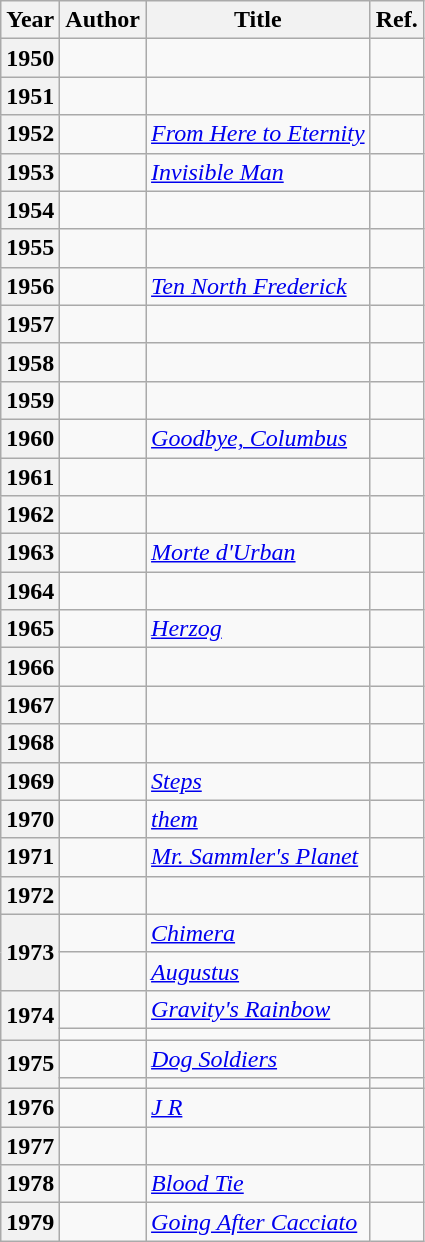<table class="wikitable sortable mw-collapsible">
<tr>
<th>Year</th>
<th>Author</th>
<th>Title</th>
<th>Ref.</th>
</tr>
<tr>
<th>1950</th>
<td></td>
<td><em></em></td>
<td></td>
</tr>
<tr>
<th>1951</th>
<td></td>
<td><em></em></td>
<td></td>
</tr>
<tr>
<th>1952</th>
<td></td>
<td><em><a href='#'>From Here to Eternity</a></em></td>
<td></td>
</tr>
<tr>
<th>1953</th>
<td></td>
<td><em><a href='#'>Invisible Man</a></em></td>
<td></td>
</tr>
<tr>
<th>1954</th>
<td></td>
<td><em></em></td>
<td></td>
</tr>
<tr>
<th>1955</th>
<td></td>
<td><em></em></td>
<td></td>
</tr>
<tr>
<th>1956</th>
<td></td>
<td><em><a href='#'>Ten North Frederick</a></em></td>
<td></td>
</tr>
<tr>
<th>1957</th>
<td></td>
<td><em></em></td>
<td></td>
</tr>
<tr>
<th>1958</th>
<td></td>
<td><em></em></td>
<td></td>
</tr>
<tr>
<th>1959</th>
<td></td>
<td><em></em></td>
<td></td>
</tr>
<tr>
<th>1960</th>
<td></td>
<td><em><a href='#'>Goodbye, Columbus</a></em></td>
<td></td>
</tr>
<tr>
<th>1961</th>
<td></td>
<td><em></em></td>
<td></td>
</tr>
<tr>
<th>1962</th>
<td></td>
<td><em></em></td>
<td></td>
</tr>
<tr>
<th>1963</th>
<td></td>
<td><em><a href='#'>Morte d'Urban</a></em></td>
<td></td>
</tr>
<tr>
<th>1964</th>
<td></td>
<td><em></em></td>
<td></td>
</tr>
<tr>
<th>1965</th>
<td></td>
<td><em><a href='#'>Herzog</a></em></td>
<td></td>
</tr>
<tr>
<th>1966</th>
<td></td>
<td><em></em></td>
<td></td>
</tr>
<tr>
<th>1967</th>
<td></td>
<td><em></em></td>
<td></td>
</tr>
<tr>
<th>1968</th>
<td></td>
<td><em></em></td>
<td></td>
</tr>
<tr>
<th>1969</th>
<td></td>
<td><em><a href='#'>Steps</a></em></td>
<td></td>
</tr>
<tr>
<th>1970</th>
<td></td>
<td><em><a href='#'>them</a></em></td>
<td></td>
</tr>
<tr>
<th>1971</th>
<td></td>
<td><em><a href='#'>Mr. Sammler's Planet</a></em></td>
<td></td>
</tr>
<tr>
<th>1972</th>
<td></td>
<td><em></em></td>
<td></td>
</tr>
<tr>
<th rowspan="2">1973</th>
<td></td>
<td><em><a href='#'>Chimera</a></em></td>
<td></td>
</tr>
<tr>
<td></td>
<td><em><a href='#'>Augustus</a></em></td>
<td></td>
</tr>
<tr>
<th rowspan="2">1974</th>
<td></td>
<td><em><a href='#'>Gravity's Rainbow</a></em></td>
<td></td>
</tr>
<tr>
<td></td>
<td><em></em></td>
<td></td>
</tr>
<tr>
<th rowspan="2">1975</th>
<td></td>
<td><em><a href='#'>Dog Soldiers</a></em></td>
<td></td>
</tr>
<tr>
<td></td>
<td><em></em></td>
<td></td>
</tr>
<tr>
<th>1976</th>
<td></td>
<td><em><a href='#'>J R</a></em></td>
<td></td>
</tr>
<tr>
<th>1977</th>
<td></td>
<td><em></em></td>
<td></td>
</tr>
<tr>
<th>1978</th>
<td></td>
<td><em><a href='#'>Blood Tie</a></em></td>
<td></td>
</tr>
<tr>
<th>1979</th>
<td></td>
<td><em><a href='#'>Going After Cacciato</a></em></td>
<td></td>
</tr>
</table>
